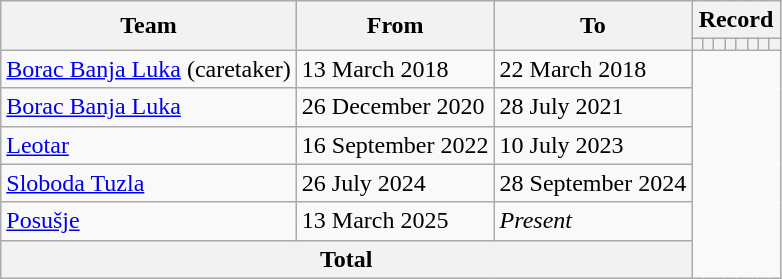<table class="wikitable" style="text-align: center">
<tr>
<th rowspan="2">Team</th>
<th rowspan="2">From</th>
<th rowspan="2">To</th>
<th colspan="8">Record</th>
</tr>
<tr>
<th></th>
<th></th>
<th></th>
<th></th>
<th></th>
<th></th>
<th></th>
<th></th>
</tr>
<tr>
<td align="left"><a href='#'>Borac Banja Luka</a> (caretaker)</td>
<td align="left">13 March 2018</td>
<td align="left">22 March 2018<br></td>
</tr>
<tr>
<td align="left"><a href='#'>Borac Banja Luka</a></td>
<td align="left">26 December 2020</td>
<td align="left">28 July 2021<br></td>
</tr>
<tr>
<td align="left"><a href='#'>Leotar</a></td>
<td align="left">16 September 2022</td>
<td align="left">10 July 2023<br></td>
</tr>
<tr>
<td align="left"><a href='#'>Sloboda Tuzla</a></td>
<td align="left">26 July 2024</td>
<td align="left">28 September 2024<br></td>
</tr>
<tr>
<td align="left"><a href='#'>Posušje</a></td>
<td align="left">13 March 2025</td>
<td align="left"><em>Present</em><br></td>
</tr>
<tr>
<th colspan="3">Total<br></th>
</tr>
</table>
